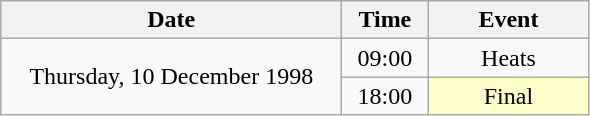<table class = "wikitable" style="text-align:center;">
<tr>
<th width=220>Date</th>
<th width=50>Time</th>
<th width=100>Event</th>
</tr>
<tr>
<td rowspan=2>Thursday, 10 December 1998</td>
<td>09:00</td>
<td>Heats</td>
</tr>
<tr>
<td>18:00</td>
<td bgcolor=ffffcc>Final</td>
</tr>
</table>
